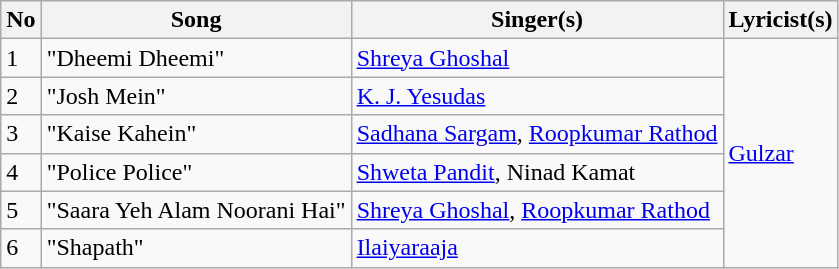<table class="wikitable">
<tr>
<th>No</th>
<th>Song</th>
<th>Singer(s)</th>
<th>Lyricist(s)</th>
</tr>
<tr>
<td>1</td>
<td>"Dheemi Dheemi"</td>
<td><a href='#'>Shreya Ghoshal</a></td>
<td rowspan="6"><a href='#'>Gulzar</a></td>
</tr>
<tr>
<td>2</td>
<td>"Josh Mein"</td>
<td><a href='#'>K. J. Yesudas</a></td>
</tr>
<tr>
<td>3</td>
<td>"Kaise Kahein"</td>
<td><a href='#'>Sadhana Sargam</a>, <a href='#'>Roopkumar Rathod</a></td>
</tr>
<tr>
<td>4</td>
<td>"Police Police"</td>
<td><a href='#'>Shweta Pandit</a>, Ninad Kamat</td>
</tr>
<tr>
<td>5</td>
<td>"Saara Yeh Alam Noorani Hai"</td>
<td><a href='#'>Shreya Ghoshal</a>, <a href='#'>Roopkumar Rathod</a></td>
</tr>
<tr>
<td>6</td>
<td>"Shapath"</td>
<td><a href='#'>Ilaiyaraaja</a></td>
</tr>
</table>
